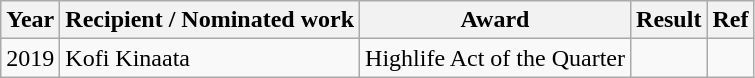<table class="wikitable">
<tr>
<th>Year</th>
<th>Recipient / Nominated work</th>
<th>Award</th>
<th>Result</th>
<th>Ref</th>
</tr>
<tr>
<td>2019</td>
<td>Kofi Kinaata</td>
<td>Highlife Act of the Quarter</td>
<td></td>
<td></td>
</tr>
</table>
